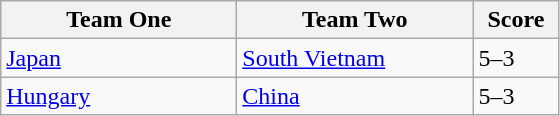<table class="wikitable">
<tr>
<th width=150>Team One</th>
<th width=150>Team Two</th>
<th width=50>Score</th>
</tr>
<tr>
<td> <a href='#'>Japan</a></td>
<td> <a href='#'>South Vietnam</a></td>
<td>5–3</td>
</tr>
<tr>
<td> <a href='#'>Hungary</a></td>
<td> <a href='#'>China</a></td>
<td>5–3</td>
</tr>
</table>
